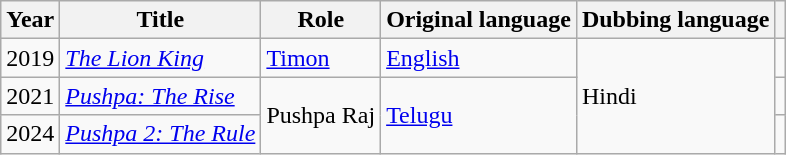<table class="wikitable sortable">
<tr>
<th>Year</th>
<th>Title</th>
<th>Role</th>
<th>Original language</th>
<th>Dubbing language</th>
<th class="unsortable"></th>
</tr>
<tr>
<td>2019</td>
<td><em><a href='#'>The Lion King</a></em></td>
<td><a href='#'>Timon</a></td>
<td><a href='#'>English</a></td>
<td rowspan="3">Hindi</td>
<td></td>
</tr>
<tr>
<td>2021</td>
<td><em><a href='#'>Pushpa: The Rise</a></em></td>
<td rowspan="2">Pushpa Raj</td>
<td rowspan="2"><a href='#'>Telugu</a></td>
<td></td>
</tr>
<tr>
<td>2024</td>
<td><em><a href='#'>Pushpa 2: The Rule</a></em></td>
<td></td>
</tr>
</table>
